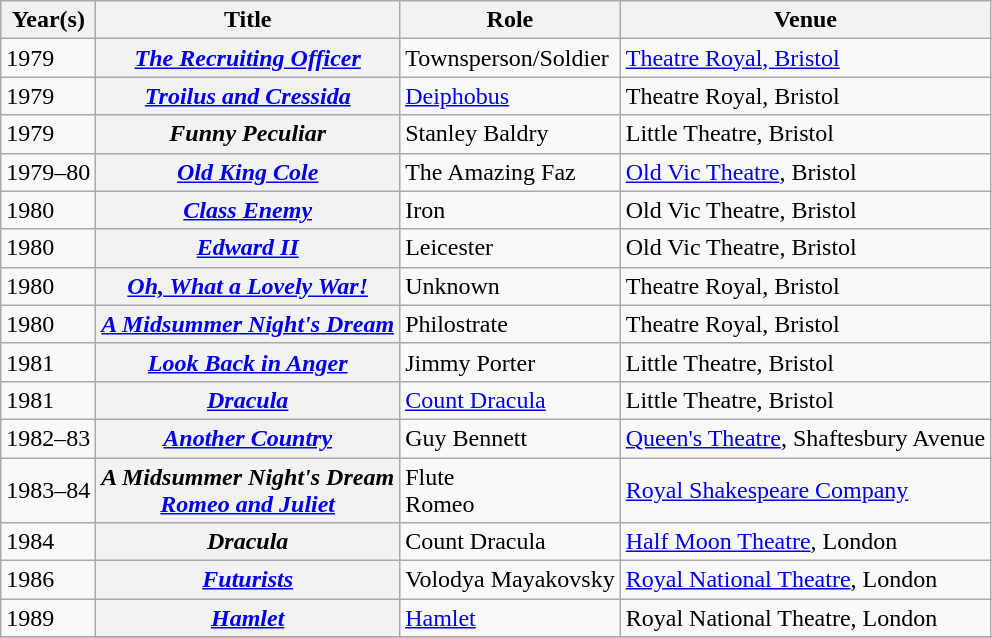<table class="wikitable plainrowheaders sortable">
<tr>
<th scope="col">Year(s)</th>
<th scope="col">Title</th>
<th scope="col">Role</th>
<th scope="col" class="unsortable">Venue</th>
</tr>
<tr>
<td>1979</td>
<th scope="row"><em><a href='#'>The Recruiting Officer</a></em></th>
<td>Townsperson/Soldier</td>
<td><a href='#'>Theatre Royal, Bristol</a></td>
</tr>
<tr>
<td>1979</td>
<th scope="row"><em><a href='#'>Troilus and Cressida</a></em></th>
<td><a href='#'>Deiphobus</a></td>
<td>Theatre Royal, Bristol</td>
</tr>
<tr>
<td>1979</td>
<th scope="row"><em>Funny Peculiar</em></th>
<td>Stanley Baldry</td>
<td>Little Theatre, Bristol</td>
</tr>
<tr>
<td>1979–80</td>
<th scope="row"><em><a href='#'>Old King Cole</a></em></th>
<td>The Amazing Faz</td>
<td><a href='#'>Old Vic Theatre</a>, Bristol</td>
</tr>
<tr>
<td>1980</td>
<th scope="row"><em><a href='#'>Class Enemy</a></em></th>
<td>Iron</td>
<td>Old Vic Theatre, Bristol</td>
</tr>
<tr>
<td>1980</td>
<th scope="row"><em><a href='#'>Edward II</a></em></th>
<td>Leicester</td>
<td>Old Vic Theatre, Bristol</td>
</tr>
<tr>
<td>1980</td>
<th scope="row"><em><a href='#'>Oh, What a Lovely War!</a></em></th>
<td>Unknown</td>
<td>Theatre Royal, Bristol</td>
</tr>
<tr>
<td>1980</td>
<th scope="row"><em><a href='#'>A Midsummer Night's Dream</a></em></th>
<td>Philostrate</td>
<td>Theatre Royal, Bristol</td>
</tr>
<tr>
<td>1981</td>
<th scope="row"><em><a href='#'>Look Back in Anger</a></em></th>
<td>Jimmy Porter</td>
<td>Little Theatre, Bristol</td>
</tr>
<tr>
<td>1981</td>
<th scope="row"><em><a href='#'>Dracula</a></em></th>
<td><a href='#'>Count Dracula</a></td>
<td>Little Theatre, Bristol</td>
</tr>
<tr>
<td>1982–83</td>
<th scope="row"><em><a href='#'>Another Country</a></em></th>
<td>Guy Bennett</td>
<td><a href='#'>Queen's Theatre</a>, Shaftesbury Avenue</td>
</tr>
<tr>
<td>1983–84</td>
<th scope="row"><em>A Midsummer Night's Dream</em> <br> <em><a href='#'>Romeo and Juliet</a></em></th>
<td>Flute <br> Romeo</td>
<td><a href='#'>Royal Shakespeare Company</a></td>
</tr>
<tr>
<td>1984</td>
<th scope="row"><em>Dracula</em></th>
<td>Count Dracula</td>
<td><a href='#'>Half Moon Theatre</a>, London</td>
</tr>
<tr>
<td>1986</td>
<th scope="row"><em><a href='#'>Futurists</a></em></th>
<td>Volodya Mayakovsky</td>
<td><a href='#'>Royal National Theatre</a>, London</td>
</tr>
<tr>
<td>1989</td>
<th scope="row"><em><a href='#'>Hamlet</a></em></th>
<td><a href='#'>Hamlet</a></td>
<td>Royal National Theatre, London</td>
</tr>
<tr>
</tr>
</table>
